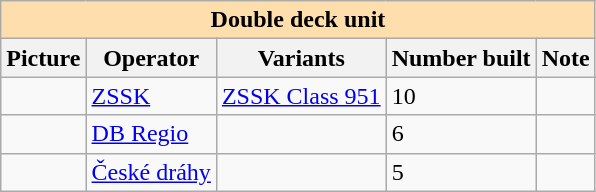<table class="wikitable">
<tr>
<th colspan="5" style="background: #ffdead;">Double deck unit</th>
</tr>
<tr>
<th>Picture</th>
<th>Operator</th>
<th>Variants</th>
<th>Number built</th>
<th>Note</th>
</tr>
<tr>
<td></td>
<td> <a href='#'>ZSSK</a></td>
<td><a href='#'>ZSSK Class 951</a></td>
<td>10</td>
<td></td>
</tr>
<tr>
<td></td>
<td> <a href='#'>DB Regio</a></td>
<td></td>
<td>6</td>
<td></td>
</tr>
<tr>
<td></td>
<td> <a href='#'>České dráhy</a></td>
<td></td>
<td>5</td>
<td></td>
</tr>
</table>
